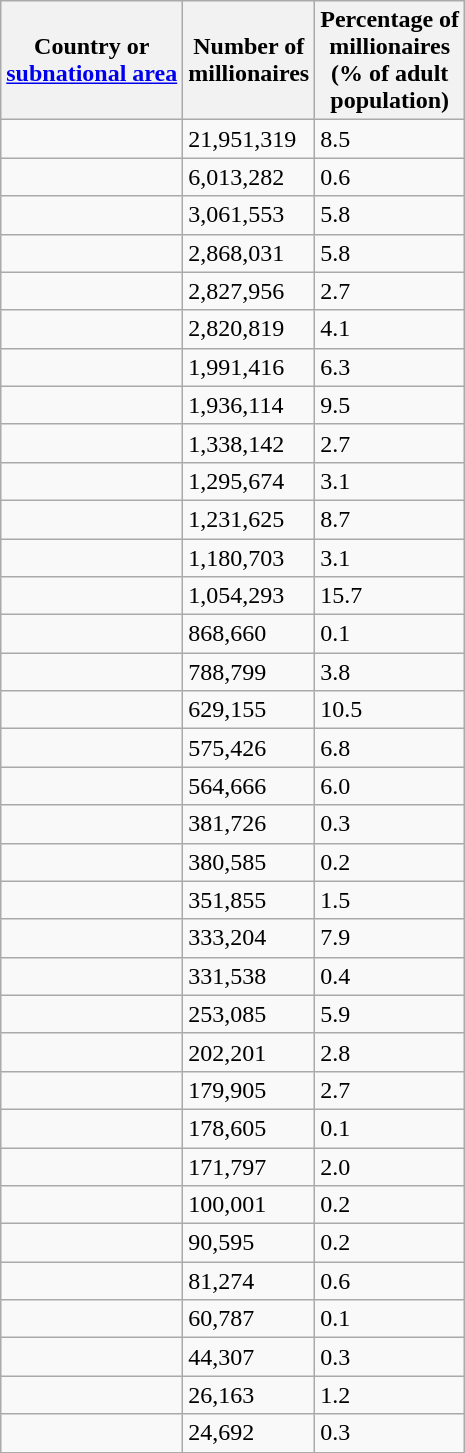<table class="wikitable sortable static-row-numbers" style="text-align: left">
<tr class="static-row-header" style="text-align:center;vertical-align:bottom;">
<th>Country or<br><a href='#'>subnational area</a><br><br></th>
<th>Number of<br>millionaires<br><br></th>
<th>Percentage of<br>millionaires<br>(% of adult<br>population)</th>
</tr>
<tr>
<td></td>
<td>21,951,319</td>
<td>8.5</td>
</tr>
<tr>
<td></td>
<td>6,013,282</td>
<td>0.6</td>
</tr>
<tr>
<td></td>
<td>3,061,553</td>
<td>5.8</td>
</tr>
<tr>
<td></td>
<td>2,868,031</td>
<td>5.8</td>
</tr>
<tr>
<td></td>
<td>2,827,956</td>
<td>2.7</td>
</tr>
<tr>
<td></td>
<td>2,820,819</td>
<td>4.1</td>
</tr>
<tr>
<td></td>
<td>1,991,416</td>
<td>6.3</td>
</tr>
<tr>
<td></td>
<td>1,936,114</td>
<td>9.5</td>
</tr>
<tr>
<td></td>
<td>1,338,142</td>
<td>2.7</td>
</tr>
<tr>
<td></td>
<td>1,295,674</td>
<td>3.1</td>
</tr>
<tr>
<td></td>
<td>1,231,625</td>
<td>8.7</td>
</tr>
<tr>
<td></td>
<td>1,180,703</td>
<td>3.1</td>
</tr>
<tr>
<td></td>
<td>1,054,293</td>
<td>15.7</td>
</tr>
<tr>
<td></td>
<td>868,660</td>
<td>0.1</td>
</tr>
<tr>
<td></td>
<td>788,799</td>
<td>3.8</td>
</tr>
<tr>
<td></td>
<td>629,155</td>
<td>10.5</td>
</tr>
<tr>
<td></td>
<td>575,426</td>
<td>6.8</td>
</tr>
<tr>
<td></td>
<td>564,666</td>
<td>6.0</td>
</tr>
<tr>
<td></td>
<td>381,726</td>
<td>0.3</td>
</tr>
<tr>
<td></td>
<td>380,585</td>
<td>0.2</td>
</tr>
<tr>
<td></td>
<td>351,855</td>
<td>1.5</td>
</tr>
<tr>
<td></td>
<td>333,204</td>
<td>7.9</td>
</tr>
<tr>
<td></td>
<td>331,538</td>
<td>0.4</td>
</tr>
<tr>
<td></td>
<td>253,085</td>
<td>5.9</td>
</tr>
<tr>
<td></td>
<td>202,201</td>
<td>2.8</td>
</tr>
<tr>
<td></td>
<td>179,905</td>
<td>2.7</td>
</tr>
<tr>
<td></td>
<td>178,605</td>
<td>0.1</td>
</tr>
<tr>
<td></td>
<td>171,797</td>
<td>2.0</td>
</tr>
<tr>
<td></td>
<td>100,001</td>
<td>0.2</td>
</tr>
<tr>
<td></td>
<td>90,595</td>
<td>0.2</td>
</tr>
<tr>
<td></td>
<td>81,274</td>
<td>0.6</td>
</tr>
<tr>
<td></td>
<td>60,787</td>
<td>0.1</td>
</tr>
<tr>
<td></td>
<td>44,307</td>
<td>0.3</td>
</tr>
<tr>
<td></td>
<td>26,163</td>
<td>1.2</td>
</tr>
<tr>
<td></td>
<td>24,692</td>
<td>0.3</td>
</tr>
</table>
